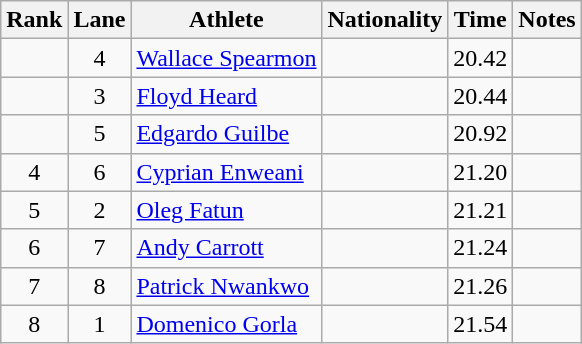<table class="wikitable sortable" style="text-align:center">
<tr>
<th>Rank</th>
<th>Lane</th>
<th>Athlete</th>
<th>Nationality</th>
<th>Time</th>
<th>Notes</th>
</tr>
<tr>
<td></td>
<td>4</td>
<td align=left><a href='#'>Wallace Spearmon</a></td>
<td align=left></td>
<td>20.42</td>
<td></td>
</tr>
<tr>
<td></td>
<td>3</td>
<td align=left><a href='#'>Floyd Heard</a></td>
<td align=left></td>
<td>20.44</td>
<td></td>
</tr>
<tr>
<td></td>
<td>5</td>
<td align=left><a href='#'>Edgardo Guilbe</a></td>
<td align=left></td>
<td>20.92</td>
<td></td>
</tr>
<tr>
<td>4</td>
<td>6</td>
<td align=left><a href='#'>Cyprian Enweani</a></td>
<td align=left></td>
<td>21.20</td>
<td></td>
</tr>
<tr>
<td>5</td>
<td>2</td>
<td align=left><a href='#'>Oleg Fatun</a></td>
<td align=left></td>
<td>21.21</td>
<td></td>
</tr>
<tr>
<td>6</td>
<td>7</td>
<td align=left><a href='#'>Andy Carrott</a></td>
<td align=left></td>
<td>21.24</td>
<td></td>
</tr>
<tr>
<td>7</td>
<td>8</td>
<td align=left><a href='#'>Patrick Nwankwo</a></td>
<td align=left></td>
<td>21.26</td>
<td></td>
</tr>
<tr>
<td>8</td>
<td>1</td>
<td align=left><a href='#'>Domenico Gorla</a></td>
<td align=left></td>
<td>21.54</td>
<td></td>
</tr>
</table>
